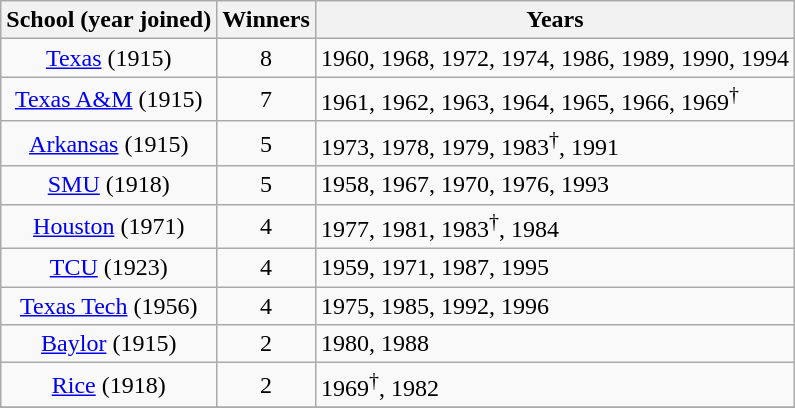<table class="wikitable">
<tr>
<th>School (year joined)</th>
<th>Winners</th>
<th>Years</th>
</tr>
<tr align="center">
<td><a href='#'>Texas</a> (1915)</td>
<td>8</td>
<td align="left">1960, 1968, 1972, 1974, 1986, 1989, 1990, 1994</td>
</tr>
<tr align="center">
<td><a href='#'>Texas A&M</a> (1915)</td>
<td>7</td>
<td align="left">1961, 1962, 1963, 1964, 1965, 1966, 1969<sup>†</sup></td>
</tr>
<tr align="center">
<td><a href='#'>Arkansas</a> (1915)</td>
<td>5</td>
<td align="left">1973, 1978, 1979, 1983<sup>†</sup>, 1991</td>
</tr>
<tr align="center">
<td><a href='#'>SMU</a> (1918)</td>
<td>5</td>
<td align="left">1958, 1967, 1970, 1976, 1993</td>
</tr>
<tr align="center">
<td><a href='#'>Houston</a> (1971)</td>
<td>4</td>
<td align="left">1977, 1981, 1983<sup>†</sup>, 1984</td>
</tr>
<tr align="center">
<td><a href='#'>TCU</a> (1923)</td>
<td>4</td>
<td align="left">1959, 1971, 1987, 1995</td>
</tr>
<tr align="center">
<td><a href='#'>Texas Tech</a> (1956)</td>
<td>4</td>
<td align="left">1975, 1985, 1992, 1996</td>
</tr>
<tr align=center>
<td><a href='#'>Baylor</a> (1915)</td>
<td>2</td>
<td align="left">1980, 1988</td>
</tr>
<tr align=center>
<td><a href='#'>Rice</a> (1918)</td>
<td>2</td>
<td align="left">1969<sup>†</sup>, 1982</td>
</tr>
<tr align=center>
</tr>
</table>
